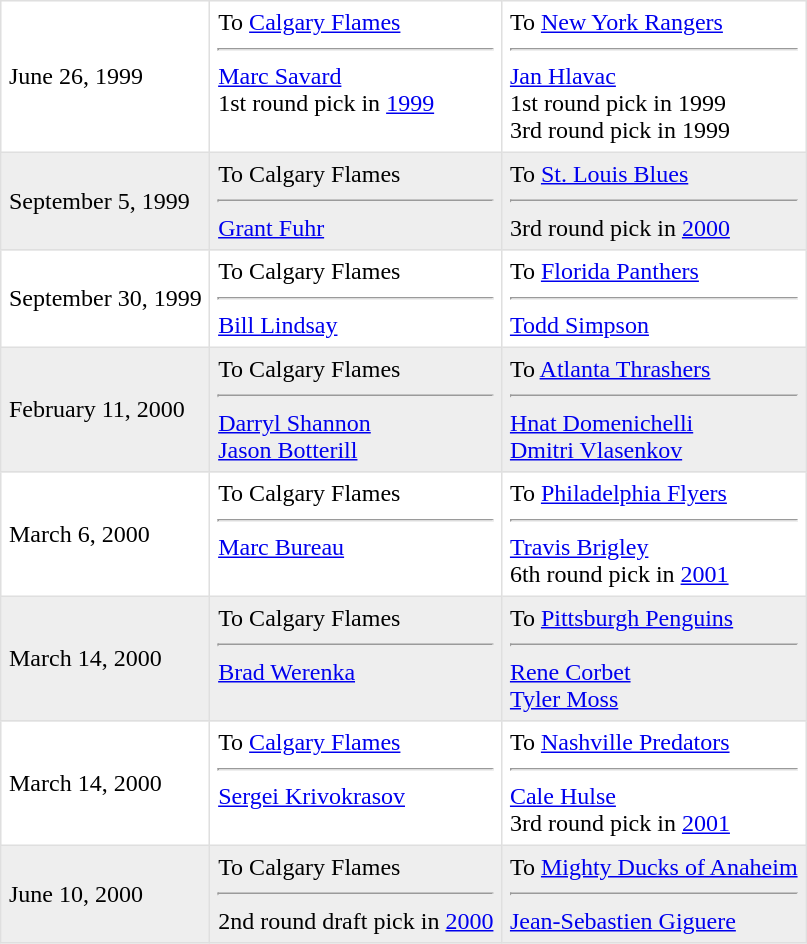<table border=1 style="border-collapse:collapse" bordercolor="#DFDFDF"  cellpadding="5">
<tr>
<td>June 26, 1999</td>
<td valign="top">To  <a href='#'>Calgary Flames</a> <hr><a href='#'>Marc Savard</a><br>1st round pick in <a href='#'>1999</a></td>
<td valign="top">To  <a href='#'>New York Rangers</a> <hr><a href='#'>Jan Hlavac</a><br>1st round pick in 1999<br>3rd round pick in 1999</td>
</tr>
<tr bgcolor="#eeeeee">
<td>September 5, 1999</td>
<td valign="top">To  Calgary Flames <hr><a href='#'>Grant Fuhr</a></td>
<td valign="top">To  <a href='#'>St. Louis Blues</a> <hr>3rd round pick in <a href='#'>2000</a></td>
</tr>
<tr>
<td>September 30, 1999</td>
<td valign="top">To  Calgary Flames <hr><a href='#'>Bill Lindsay</a></td>
<td valign="top">To  <a href='#'>Florida Panthers</a> <hr><a href='#'>Todd Simpson</a></td>
</tr>
<tr bgcolor="#eeeeee">
<td>February 11, 2000</td>
<td valign="top">To  Calgary Flames <hr><a href='#'>Darryl Shannon</a><br><a href='#'>Jason Botterill</a></td>
<td valign="top">To  <a href='#'>Atlanta Thrashers</a> <hr><a href='#'>Hnat Domenichelli</a><br><a href='#'>Dmitri Vlasenkov</a></td>
</tr>
<tr>
<td>March 6, 2000</td>
<td valign="top">To  Calgary Flames <hr><a href='#'>Marc Bureau</a></td>
<td valign="top">To  <a href='#'>Philadelphia Flyers</a> <hr><a href='#'>Travis Brigley</a><br>6th round pick in <a href='#'>2001</a></td>
</tr>
<tr bgcolor="#eeeeee">
<td>March 14, 2000</td>
<td valign="top">To  Calgary Flames <hr><a href='#'>Brad Werenka</a></td>
<td valign="top">To  <a href='#'>Pittsburgh Penguins</a> <hr><a href='#'>Rene Corbet</a><br><a href='#'>Tyler Moss</a></td>
</tr>
<tr>
<td>March 14, 2000</td>
<td valign="top">To  <a href='#'>Calgary Flames</a> <hr><a href='#'>Sergei Krivokrasov</a></td>
<td valign="top">To  <a href='#'>Nashville Predators</a> <hr><a href='#'>Cale Hulse</a><br>3rd round pick in <a href='#'>2001</a></td>
</tr>
<tr bgcolor="#eeeeee">
<td>June 10, 2000</td>
<td valign="top">To  Calgary Flames <hr>2nd round draft pick in <a href='#'>2000</a></td>
<td valign="top">To  <a href='#'>Mighty Ducks of Anaheim</a> <hr><a href='#'>Jean-Sebastien Giguere</a></td>
</tr>
</table>
